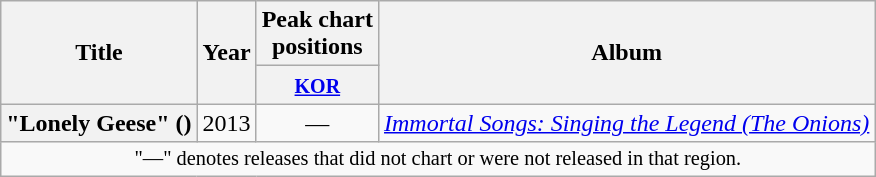<table class="wikitable plainrowheaders" style="text-align:center">
<tr>
<th scope="col" rowspan="2">Title</th>
<th scope="col" rowspan="2">Year</th>
<th scope="col">Peak chart <br> positions</th>
<th scope="col" rowspan="2">Album</th>
</tr>
<tr>
<th><small><a href='#'>KOR</a></small><br></th>
</tr>
<tr>
<th scope="row">"Lonely Geese" ()</th>
<td>2013</td>
<td>—</td>
<td><em><a href='#'>Immortal Songs: Singing the Legend (The Onions)</a></em></td>
</tr>
<tr>
<td colspan="4" style="font-size:85%">"—" denotes releases that did not chart or were not released in that region.</td>
</tr>
</table>
